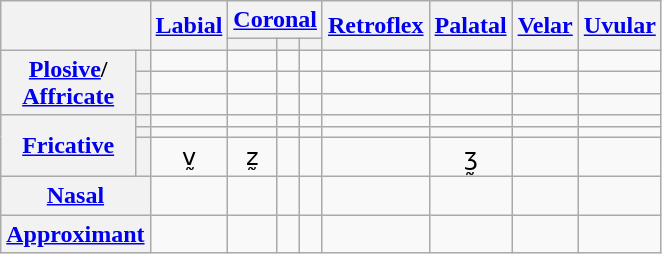<table class="wikitable" style="text-align:center;">
<tr>
<th rowspan="2" colspan="2"></th>
<th rowspan="2"><a href='#'>Labial</a></th>
<th colspan="3"><a href='#'>Coronal</a></th>
<th rowspan="2"><a href='#'>Retroflex</a></th>
<th rowspan="2"><a href='#'>Palatal</a></th>
<th rowspan="2"><a href='#'>Velar</a></th>
<th rowspan="2"><a href='#'>Uvular</a></th>
</tr>
<tr>
<th></th>
<th></th>
<th></th>
</tr>
<tr>
<th rowspan="3"><a href='#'>Plosive</a>/<br><a href='#'>Affricate</a></th>
<th></th>
<td></td>
<td></td>
<td></td>
<td></td>
<td></td>
<td></td>
<td></td>
<td></td>
</tr>
<tr>
<th></th>
<td></td>
<td></td>
<td></td>
<td></td>
<td></td>
<td></td>
<td></td>
<td></td>
</tr>
<tr>
<th></th>
<td></td>
<td></td>
<td></td>
<td></td>
<td></td>
<td></td>
<td></td>
<td></td>
</tr>
<tr>
<th rowspan="3"><a href='#'>Fricative</a></th>
<th></th>
<td></td>
<td></td>
<td></td>
<td></td>
<td></td>
<td></td>
<td></td>
<td></td>
</tr>
<tr>
<th></th>
<td></td>
<td></td>
<td></td>
<td></td>
<td></td>
<td></td>
<td></td>
<td></td>
</tr>
<tr>
<th></th>
<td>v̰</td>
<td>z̰</td>
<td></td>
<td></td>
<td></td>
<td>ʒ̰</td>
<td></td>
<td></td>
</tr>
<tr>
<th colspan="2"><a href='#'>Nasal</a></th>
<td></td>
<td></td>
<td></td>
<td></td>
<td></td>
<td></td>
<td></td>
<td></td>
</tr>
<tr>
<th colspan="2"><a href='#'>Approximant</a></th>
<td></td>
<td></td>
<td></td>
<td></td>
<td></td>
<td></td>
<td></td>
<td></td>
</tr>
</table>
